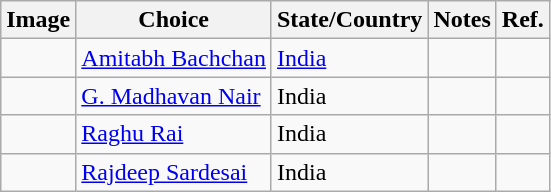<table class="wikitable sortable">
<tr>
<th>Image</th>
<th>Choice</th>
<th>State/Country</th>
<th>Notes</th>
<th>Ref.</th>
</tr>
<tr>
<td></td>
<td><a href='#'>Amitabh Bachchan</a></td>
<td><a href='#'>India</a></td>
<td></td>
<td></td>
</tr>
<tr>
<td></td>
<td><a href='#'>G. Madhavan Nair</a></td>
<td>India</td>
<td></td>
<td></td>
</tr>
<tr>
<td></td>
<td><a href='#'>Raghu Rai</a></td>
<td>India</td>
<td></td>
<td></td>
</tr>
<tr>
<td></td>
<td><a href='#'>Rajdeep Sardesai</a></td>
<td>India</td>
<td></td>
<td></td>
</tr>
</table>
